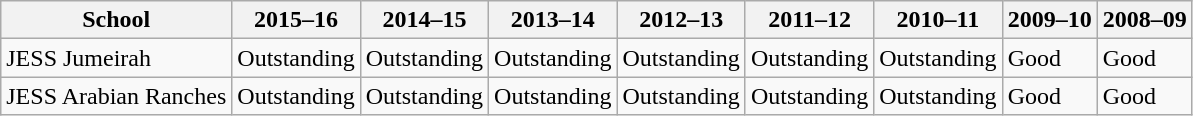<table class="wikitable">
<tr>
<th>School</th>
<th>2015–16</th>
<th>2014–15</th>
<th>2013–14</th>
<th>2012–13</th>
<th>2011–12</th>
<th>2010–11</th>
<th>2009–10</th>
<th>2008–09</th>
</tr>
<tr>
<td>JESS Jumeirah</td>
<td>Outstanding</td>
<td>Outstanding</td>
<td>Outstanding</td>
<td>Outstanding</td>
<td>Outstanding</td>
<td>Outstanding</td>
<td>Good</td>
<td>Good</td>
</tr>
<tr>
<td>JESS Arabian Ranches</td>
<td>Outstanding</td>
<td>Outstanding</td>
<td>Outstanding</td>
<td>Outstanding</td>
<td>Outstanding</td>
<td>Outstanding</td>
<td>Good</td>
<td>Good</td>
</tr>
</table>
